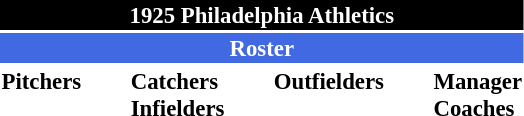<table class="toccolours" style="font-size: 95%;">
<tr>
<th colspan="10" style="background-color: black; color: white; text-align: center;">1925 Philadelphia Athletics</th>
</tr>
<tr>
<td colspan="10" style="background-color: #4169e1; color: white; text-align: center;"><strong>Roster</strong></td>
</tr>
<tr>
<td valign="top"><strong>Pitchers</strong><br>










</td>
<td width="25px"></td>
<td valign="top"><strong>Catchers</strong><br>



<strong>Infielders</strong>










</td>
<td width="25px"></td>
<td valign="top"><strong>Outfielders</strong><br>




</td>
<td width="25px"></td>
<td valign="top"><strong>Manager</strong><br>
<strong>Coaches</strong>
</td>
</tr>
</table>
